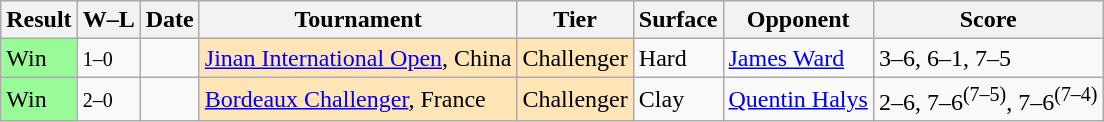<table class="sortable wikitable">
<tr>
<th>Result</th>
<th class="unsortable">W–L</th>
<th>Date</th>
<th>Tournament</th>
<th>Tier</th>
<th>Surface</th>
<th>Opponent</th>
<th class="unsortable">Score</th>
</tr>
<tr>
<td style=background:#98fb98>Win</td>
<td><small>1–0</small></td>
<td><a href='#'></a></td>
<td style="background:moccasin;"><a href='#'>Jinan International Open</a>, China</td>
<td style="background:moccasin;">Challenger</td>
<td>Hard</td>
<td> <a href='#'>James Ward</a></td>
<td>3–6, 6–1, 7–5</td>
</tr>
<tr>
<td style=background:#98fb98>Win</td>
<td><small>2–0</small></td>
<td><a href='#'></a></td>
<td style="background:moccasin;"><a href='#'>Bordeaux Challenger</a>, France</td>
<td style="background:moccasin;">Challenger</td>
<td>Clay</td>
<td> <a href='#'>Quentin Halys</a></td>
<td>2–6, 7–6<sup>(7–5)</sup>, 7–6<sup>(7–4)</sup></td>
</tr>
</table>
